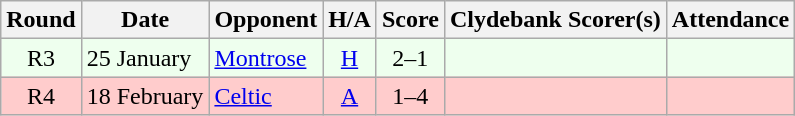<table class="wikitable" style="text-align:center">
<tr>
<th>Round</th>
<th>Date</th>
<th>Opponent</th>
<th>H/A</th>
<th>Score</th>
<th>Clydebank Scorer(s)</th>
<th>Attendance</th>
</tr>
<tr bgcolor=#EEFFEE>
<td>R3</td>
<td align=left>25 January</td>
<td align=left><a href='#'>Montrose</a></td>
<td><a href='#'>H</a></td>
<td>2–1</td>
<td align=left></td>
<td></td>
</tr>
<tr bgcolor=#FFCCCC>
<td>R4</td>
<td align=left>18 February</td>
<td align=left><a href='#'>Celtic</a></td>
<td><a href='#'>A</a></td>
<td>1–4</td>
<td align=left></td>
<td></td>
</tr>
</table>
